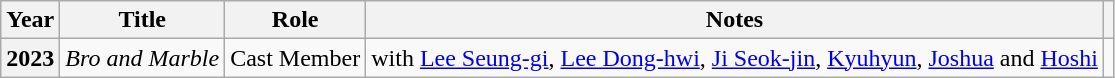<table class="wikitable plainrowheaders">
<tr>
<th scope="col">Year</th>
<th scope="col">Title</th>
<th scope="col">Role</th>
<th scope="col">Notes</th>
<th scope="col" class="unsortable"></th>
</tr>
<tr>
<th scope="row">2023</th>
<td><em>Bro and Marble</em></td>
<td>Cast Member</td>
<td>with <a href='#'>Lee Seung-gi</a>, <a href='#'>Lee Dong-hwi</a>, <a href='#'>Ji Seok-jin</a>, <a href='#'>Kyuhyun</a>, <a href='#'>Joshua</a> and <a href='#'>Hoshi</a></td>
<td style="text-align:center"></td>
</tr>
</table>
